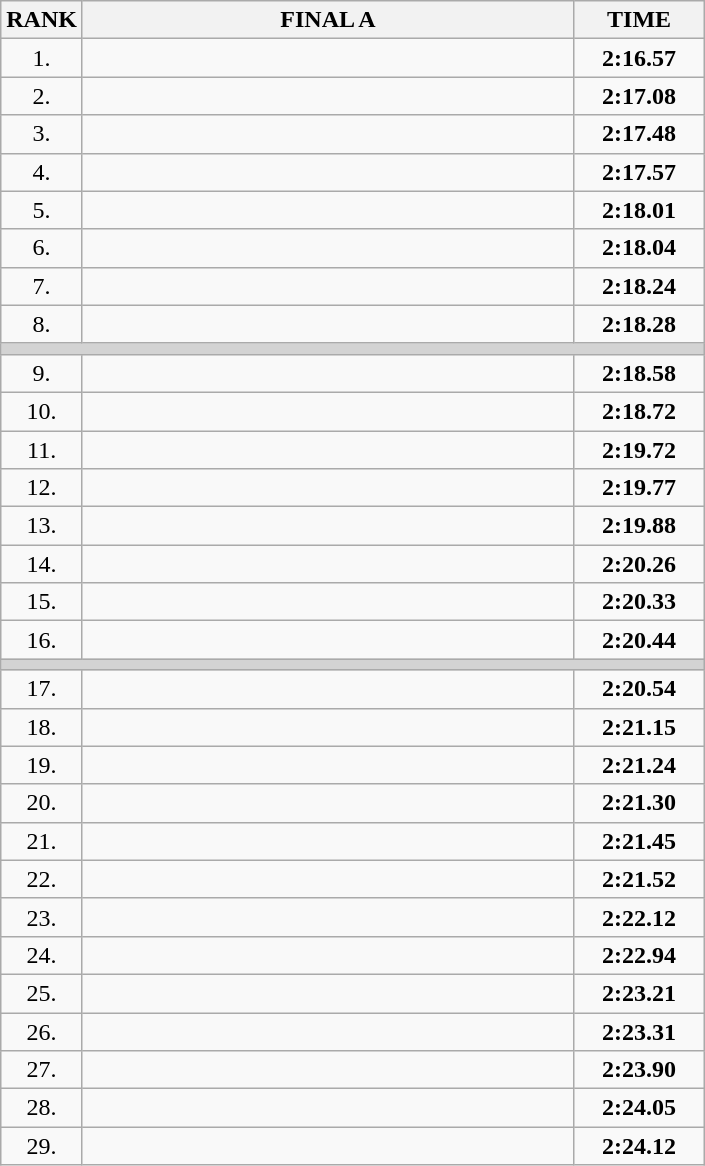<table class="wikitable">
<tr>
<th>RANK</th>
<th style="width: 20em">FINAL A</th>
<th style="width: 5em">TIME</th>
</tr>
<tr>
<td align="center">1.</td>
<td></td>
<td align="center"><strong>2:16.57</strong></td>
</tr>
<tr>
<td align="center">2.</td>
<td></td>
<td align="center"><strong>2:17.08</strong></td>
</tr>
<tr>
<td align="center">3.</td>
<td></td>
<td align="center"><strong>2:17.48</strong></td>
</tr>
<tr>
<td align="center">4.</td>
<td></td>
<td align="center"><strong>2:17.57</strong></td>
</tr>
<tr>
<td align="center">5.</td>
<td></td>
<td align="center"><strong>2:18.01</strong></td>
</tr>
<tr>
<td align="center">6.</td>
<td></td>
<td align="center"><strong>2:18.04</strong></td>
</tr>
<tr>
<td align="center">7.</td>
<td></td>
<td align="center"><strong>2:18.24</strong></td>
</tr>
<tr>
<td align="center">8.</td>
<td></td>
<td align="center"><strong>2:18.28</strong></td>
</tr>
<tr>
<td colspan=3 bgcolor=lightgray></td>
</tr>
<tr>
<td align="center">9.</td>
<td></td>
<td align="center"><strong>2:18.58</strong></td>
</tr>
<tr>
<td align="center">10.</td>
<td></td>
<td align="center"><strong>2:18.72</strong></td>
</tr>
<tr>
<td align="center">11.</td>
<td></td>
<td align="center"><strong>2:19.72</strong></td>
</tr>
<tr>
<td align="center">12.</td>
<td></td>
<td align="center"><strong>2:19.77</strong></td>
</tr>
<tr>
<td align="center">13.</td>
<td></td>
<td align="center"><strong>2:19.88</strong></td>
</tr>
<tr>
<td align="center">14.</td>
<td></td>
<td align="center"><strong>2:20.26</strong></td>
</tr>
<tr>
<td align="center">15.</td>
<td></td>
<td align="center"><strong>2:20.33</strong></td>
</tr>
<tr>
<td align="center">16.</td>
<td></td>
<td align="center"><strong>2:20.44</strong></td>
</tr>
<tr>
<td colspan=3 bgcolor=lightgray></td>
</tr>
<tr>
<td align="center">17.</td>
<td></td>
<td align="center"><strong>2:20.54</strong></td>
</tr>
<tr>
<td align="center">18.</td>
<td></td>
<td align="center"><strong>2:21.15</strong></td>
</tr>
<tr>
<td align="center">19.</td>
<td></td>
<td align="center"><strong>2:21.24</strong></td>
</tr>
<tr>
<td align="center">20.</td>
<td></td>
<td align="center"><strong>2:21.30</strong></td>
</tr>
<tr>
<td align="center">21.</td>
<td></td>
<td align="center"><strong>2:21.45</strong></td>
</tr>
<tr>
<td align="center">22.</td>
<td></td>
<td align="center"><strong>2:21.52</strong></td>
</tr>
<tr>
<td align="center">23.</td>
<td></td>
<td align="center"><strong>2:22.12</strong></td>
</tr>
<tr>
<td align="center">24.</td>
<td></td>
<td align="center"><strong>2:22.94</strong></td>
</tr>
<tr>
<td align="center">25.</td>
<td></td>
<td align="center"><strong>2:23.21</strong></td>
</tr>
<tr>
<td align="center">26.</td>
<td></td>
<td align="center"><strong>2:23.31</strong></td>
</tr>
<tr>
<td align="center">27.</td>
<td></td>
<td align="center"><strong>2:23.90</strong></td>
</tr>
<tr>
<td align="center">28.</td>
<td></td>
<td align="center"><strong>2:24.05</strong></td>
</tr>
<tr>
<td align="center">29.</td>
<td></td>
<td align="center"><strong>2:24.12</strong></td>
</tr>
</table>
